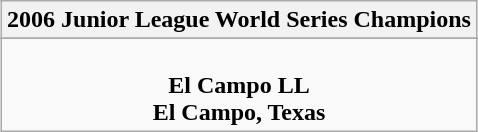<table class="wikitable" style="text-align: center; margin: 0 auto;">
<tr>
<th>2006 Junior League World Series Champions</th>
</tr>
<tr>
</tr>
<tr>
<td><br><strong>El Campo LL</strong><br><strong>El Campo, Texas</strong></td>
</tr>
</table>
